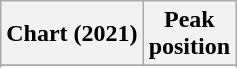<table class="wikitable sortable plainrowheaders" style="text-align:center">
<tr>
<th scope="col">Chart (2021)</th>
<th scope="col">Peak<br>position</th>
</tr>
<tr>
</tr>
<tr>
</tr>
<tr>
</tr>
</table>
